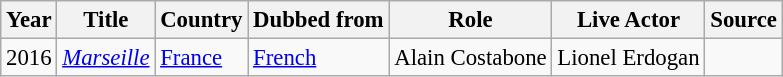<table class="wikitable sortable plainrowheaders" style="width=95%;  font-size: 95%;">
<tr>
<th>Year </th>
<th>Title</th>
<th>Country</th>
<th>Dubbed from</th>
<th class="unsortable">Role </th>
<th class="unsortable">Live Actor</th>
<th class="unsortable">Source</th>
</tr>
<tr>
<td>2016</td>
<td><em><a href='#'>Marseille</a></em></td>
<td><a href='#'>France</a></td>
<td><a href='#'>French</a></td>
<td>Alain Costabone</td>
<td>Lionel Erdogan</td>
<td></td>
</tr>
</table>
